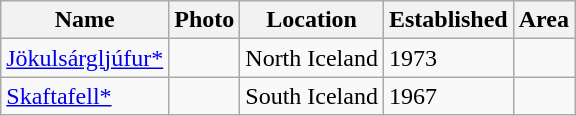<table class="sortable wikitable">
<tr>
<th>Name</th>
<th class="unsortable">Photo</th>
<th>Location</th>
<th>Established</th>
<th>Area</th>
</tr>
<tr>
<td><a href='#'>Jökulsárgljúfur*</a></td>
<td></td>
<td>North Iceland</td>
<td>1973</td>
<td></td>
</tr>
<tr>
<td><a href='#'>Skaftafell*</a></td>
<td></td>
<td>South Iceland</td>
<td>1967</td>
<td></td>
</tr>
</table>
